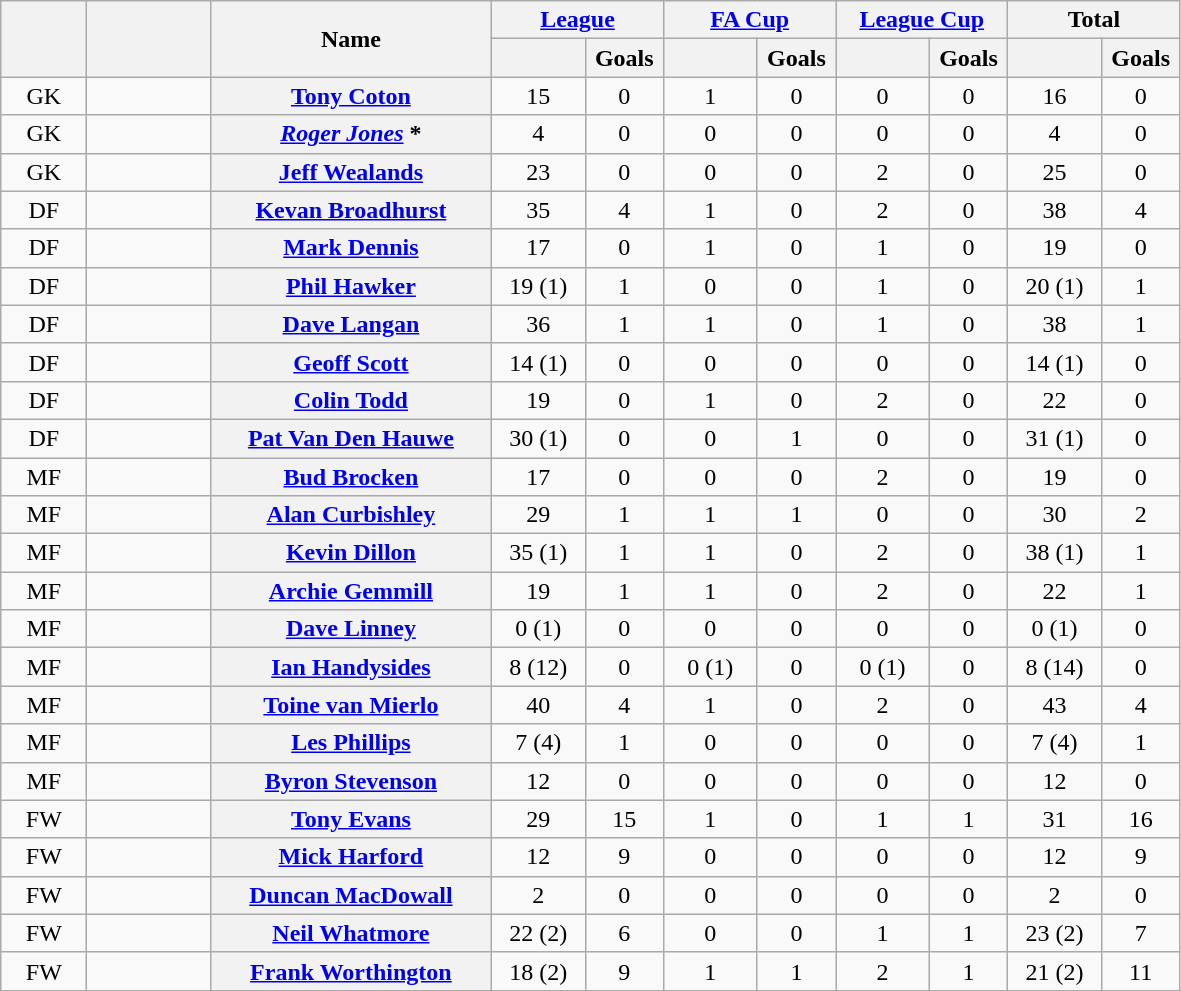<table class="wikitable plainrowheaders" style="text-align:center;">
<tr>
<th rowspan="2" scope="col" width="50"></th>
<th rowspan="2" scope="col" width="75"></th>
<th rowspan="2" scope="col" width="180" scope=col>Name</th>
<th colspan="2"><a href='#'>League</a></th>
<th colspan="2"><a href='#'>FA Cup</a></th>
<th colspan="2"><a href='#'>League Cup</a></th>
<th colspan="2">Total</th>
</tr>
<tr>
<th scope="col" width="55"></th>
<th scope="col" width="45">Goals</th>
<th scope="col" width="55"></th>
<th scope="col" width="45">Goals</th>
<th scope="col" width="55"></th>
<th scope="col" width="45">Goals</th>
<th scope="col" width="55"></th>
<th scope="col" width="45">Goals</th>
</tr>
<tr>
<td>GK</td>
<td></td>
<th scope="row"><a href='#'>Tony Coton</a></th>
<td>15</td>
<td>0</td>
<td>1</td>
<td>0</td>
<td>0</td>
<td>0</td>
<td>16</td>
<td>0</td>
</tr>
<tr>
<td>GK</td>
<td></td>
<th scope="row"><em><a href='#'>Roger Jones</a></em> *</th>
<td>4</td>
<td>0</td>
<td>0</td>
<td>0</td>
<td>0</td>
<td>0</td>
<td>4</td>
<td>0</td>
</tr>
<tr>
<td>GK</td>
<td></td>
<th scope="row"><a href='#'>Jeff Wealands</a></th>
<td>23</td>
<td>0</td>
<td>0</td>
<td>0</td>
<td>2</td>
<td>0</td>
<td>25</td>
<td>0</td>
</tr>
<tr>
<td>DF</td>
<td></td>
<th scope="row"><a href='#'>Kevan Broadhurst</a></th>
<td>35</td>
<td>4</td>
<td>1</td>
<td>0</td>
<td>2</td>
<td>0</td>
<td>38</td>
<td>4</td>
</tr>
<tr>
<td>DF</td>
<td></td>
<th scope="row"><a href='#'>Mark Dennis</a></th>
<td>17</td>
<td>0</td>
<td>1</td>
<td>0</td>
<td>1</td>
<td>0</td>
<td>19</td>
<td>0</td>
</tr>
<tr>
<td>DF</td>
<td></td>
<th scope="row"><a href='#'>Phil Hawker</a></th>
<td>19 (1)</td>
<td>1</td>
<td>0</td>
<td>0</td>
<td>1</td>
<td>0</td>
<td>20 (1)</td>
<td>1</td>
</tr>
<tr>
<td>DF</td>
<td></td>
<th scope="row"><a href='#'>Dave Langan</a></th>
<td>36</td>
<td>1</td>
<td>1</td>
<td>0</td>
<td>1</td>
<td>0</td>
<td>38</td>
<td>1</td>
</tr>
<tr>
<td>DF</td>
<td></td>
<th scope="row"><a href='#'>Geoff Scott</a></th>
<td>14 (1)</td>
<td>0</td>
<td>0</td>
<td>0</td>
<td>0</td>
<td>0</td>
<td>14 (1)</td>
<td>0</td>
</tr>
<tr>
<td>DF</td>
<td></td>
<th scope="row"><a href='#'>Colin Todd</a></th>
<td>19</td>
<td>0</td>
<td>1</td>
<td>0</td>
<td>2</td>
<td>0</td>
<td>22</td>
<td>0</td>
</tr>
<tr>
<td>DF</td>
<td></td>
<th scope="row"><a href='#'>Pat Van Den Hauwe</a></th>
<td>30 (1)</td>
<td>0</td>
<td>0</td>
<td>1</td>
<td>0</td>
<td>0</td>
<td>31 (1)</td>
<td>0</td>
</tr>
<tr>
<td>MF</td>
<td></td>
<th scope="row"><a href='#'>Bud Brocken</a></th>
<td>17</td>
<td>0</td>
<td>0</td>
<td>0</td>
<td>2</td>
<td>0</td>
<td>19</td>
<td>0</td>
</tr>
<tr>
<td>MF</td>
<td></td>
<th scope="row"><a href='#'>Alan Curbishley</a></th>
<td>29</td>
<td>1</td>
<td>1</td>
<td>1</td>
<td>0</td>
<td>0</td>
<td>30</td>
<td>2</td>
</tr>
<tr>
<td>MF</td>
<td></td>
<th scope="row"><a href='#'>Kevin Dillon</a></th>
<td>35 (1)</td>
<td>1</td>
<td>1</td>
<td>0</td>
<td>2</td>
<td>0</td>
<td>38 (1)</td>
<td>1</td>
</tr>
<tr>
<td>MF</td>
<td></td>
<th scope="row"><a href='#'>Archie Gemmill</a> </th>
<td>19</td>
<td>1</td>
<td>1</td>
<td>0</td>
<td>2</td>
<td>0</td>
<td>22</td>
<td>1</td>
</tr>
<tr>
<td>MF</td>
<td></td>
<th scope="row"><a href='#'>Dave Linney</a></th>
<td>0 (1)</td>
<td>0</td>
<td>0</td>
<td>0</td>
<td>0</td>
<td>0</td>
<td>0 (1)</td>
<td>0</td>
</tr>
<tr>
<td>MF</td>
<td></td>
<th scope="row"><a href='#'>Ian Handysides</a></th>
<td>8 (12)</td>
<td>0</td>
<td>0 (1)</td>
<td>0</td>
<td>0 (1)</td>
<td>0</td>
<td>8 (14)</td>
<td>0</td>
</tr>
<tr>
<td>MF</td>
<td></td>
<th scope="row"><a href='#'>Toine van Mierlo</a></th>
<td>40</td>
<td>4</td>
<td>1</td>
<td>0</td>
<td>2</td>
<td>0</td>
<td>43</td>
<td>4</td>
</tr>
<tr>
<td>MF</td>
<td></td>
<th scope="row"><a href='#'>Les Phillips</a></th>
<td>7 (4)</td>
<td>1</td>
<td>0</td>
<td>0</td>
<td>0</td>
<td>0</td>
<td>7 (4)</td>
<td>1</td>
</tr>
<tr>
<td>MF</td>
<td></td>
<th scope="row"><a href='#'>Byron Stevenson</a></th>
<td>12</td>
<td>0</td>
<td>0</td>
<td>0</td>
<td>0</td>
<td>0</td>
<td>12</td>
<td>0</td>
</tr>
<tr>
<td>FW</td>
<td></td>
<th scope="row"><a href='#'>Tony Evans</a></th>
<td>29</td>
<td>15</td>
<td>1</td>
<td>0</td>
<td>1</td>
<td>1</td>
<td>31</td>
<td>16</td>
</tr>
<tr>
<td>FW</td>
<td></td>
<th scope="row"><a href='#'>Mick Harford</a></th>
<td>12</td>
<td>9</td>
<td>0</td>
<td>0</td>
<td>0</td>
<td>0</td>
<td>12</td>
<td>9</td>
</tr>
<tr>
<td>FW</td>
<td></td>
<th scope="row"><a href='#'>Duncan MacDowall</a></th>
<td>2</td>
<td>0</td>
<td>0</td>
<td>0</td>
<td>0</td>
<td>0</td>
<td>2</td>
<td>0</td>
</tr>
<tr>
<td>FW</td>
<td></td>
<th scope="row"><a href='#'>Neil Whatmore</a></th>
<td>22 (2)</td>
<td>6</td>
<td>0</td>
<td>0</td>
<td>1</td>
<td>1</td>
<td>23 (2)</td>
<td>7</td>
</tr>
<tr>
<td>FW</td>
<td></td>
<th scope="row"><a href='#'>Frank Worthington</a> </th>
<td>18 (2)</td>
<td>9</td>
<td>1</td>
<td>1</td>
<td>2</td>
<td>1</td>
<td>21 (2)</td>
<td>11</td>
</tr>
</table>
